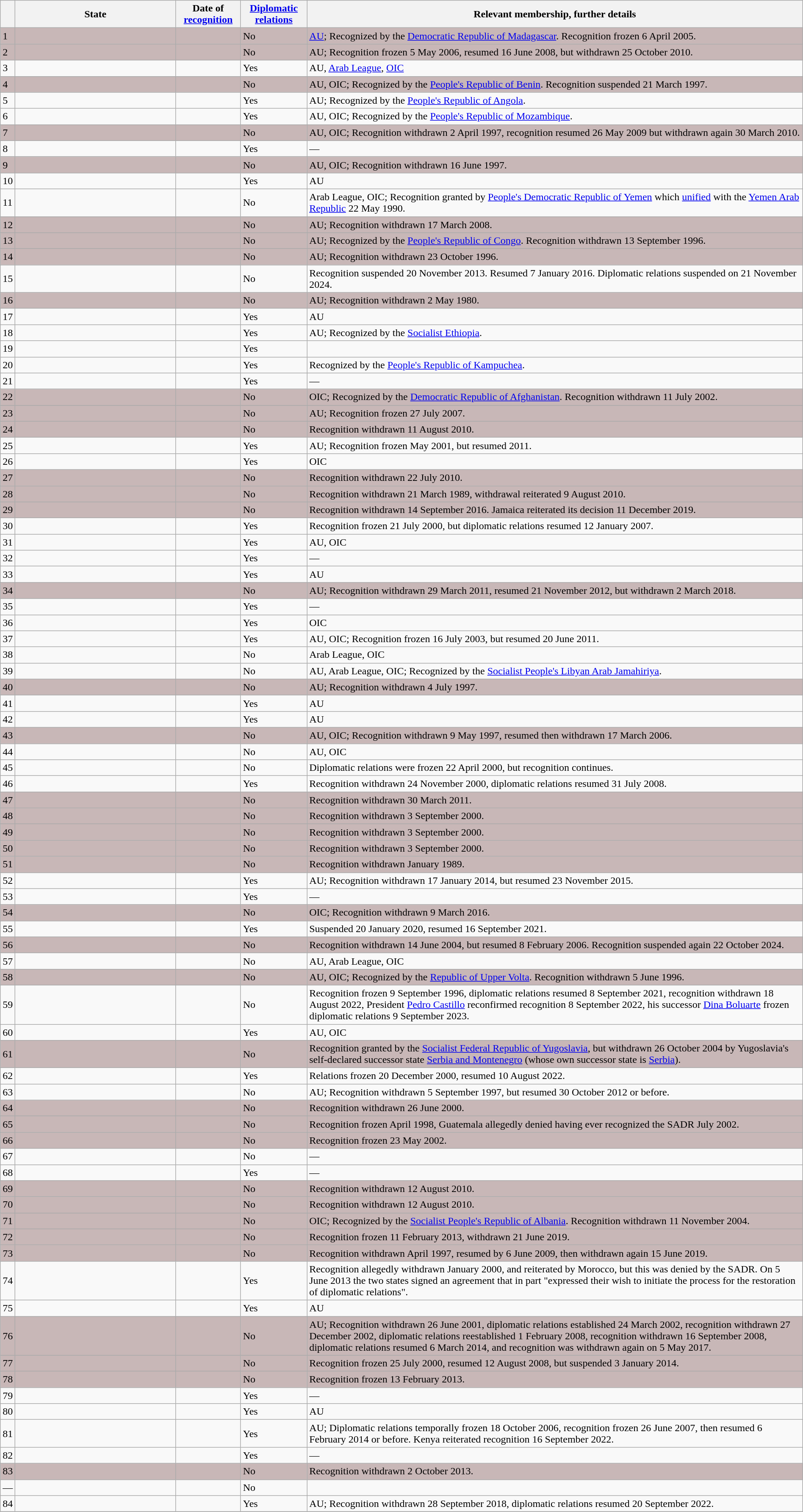<table class="wikitable sortable" style="width:100%; margin:auto;">
<tr>
<th></th>
<th width=20%>State</th>
<th>Date of <a href='#'>recognition</a></th>
<th><a href='#'>Diplomatic relations</a></th>
<th>Relevant membership, further details</th>
</tr>
<tr style="background:#c8b7b7">
<td>1</td>
<td></td>
<td></td>
<td>No</td>
<td><a href='#'>AU</a>; Recognized by the <a href='#'>Democratic Republic of Madagascar</a>. Recognition frozen 6 April 2005.</td>
</tr>
<tr style="background:#c8b7b7">
<td>2</td>
<td></td>
<td></td>
<td>No</td>
<td>AU; Recognition frozen 5 May 2006, resumed 16 June 2008, but withdrawn 25 October 2010.</td>
</tr>
<tr>
<td>3</td>
<td></td>
<td></td>
<td>Yes</td>
<td>AU, <a href='#'>Arab League</a>, <a href='#'>OIC</a></td>
</tr>
<tr style="background:#c8b7b7">
<td>4</td>
<td></td>
<td></td>
<td>No</td>
<td>AU, OIC; Recognized by the <a href='#'>People's Republic of Benin</a>. Recognition suspended 21 March 1997.</td>
</tr>
<tr>
<td>5</td>
<td></td>
<td></td>
<td>Yes</td>
<td>AU; Recognized by the <a href='#'>People's Republic of Angola</a>.</td>
</tr>
<tr>
<td>6</td>
<td></td>
<td></td>
<td>Yes</td>
<td>AU, OIC; Recognized by the <a href='#'>People's Republic of Mozambique</a>.</td>
</tr>
<tr style="background:#c8b7b7">
<td>7</td>
<td></td>
<td></td>
<td>No</td>
<td>AU, OIC; Recognition withdrawn 2 April 1997, recognition resumed 26 May 2009 but withdrawn again 30 March 2010.</td>
</tr>
<tr>
<td>8</td>
<td></td>
<td></td>
<td>Yes</td>
<td>—</td>
</tr>
<tr style="background:#c8b7b7">
<td>9</td>
<td></td>
<td></td>
<td>No</td>
<td>AU, OIC; Recognition withdrawn 16 June 1997.</td>
</tr>
<tr>
<td>10</td>
<td></td>
<td></td>
<td>Yes</td>
<td>AU</td>
</tr>
<tr>
<td>11</td>
<td></td>
<td></td>
<td>No</td>
<td>Arab League, OIC; Recognition granted by <a href='#'>People's Democratic Republic of Yemen</a> which <a href='#'>unified</a> with the <a href='#'>Yemen Arab Republic</a> 22 May 1990.<br></td>
</tr>
<tr style="background:#c8b7b7">
<td>12</td>
<td></td>
<td></td>
<td>No</td>
<td>AU; Recognition withdrawn 17 March 2008.</td>
</tr>
<tr style="background:#c8b7b7">
<td>13</td>
<td></td>
<td></td>
<td>No</td>
<td>AU; Recognized by the <a href='#'>People's Republic of Congo</a>. Recognition withdrawn 13 September 1996.</td>
</tr>
<tr style="background:#c8b7b7">
<td>14</td>
<td></td>
<td></td>
<td>No</td>
<td>AU; Recognition withdrawn 23 October 1996.</td>
</tr>
<tr>
<td>15</td>
<td></td>
<td></td>
<td>No</td>
<td>Recognition suspended 20 November 2013. Resumed 7 January 2016. Diplomatic relations suspended on 21 November 2024.</td>
</tr>
<tr style="background:#c8b7b7">
<td>16</td>
<td></td>
<td></td>
<td>No</td>
<td>AU; Recognition withdrawn 2 May 1980.</td>
</tr>
<tr>
<td>17</td>
<td></td>
<td></td>
<td>Yes</td>
<td>AU</td>
</tr>
<tr>
<td>18</td>
<td></td>
<td></td>
<td>Yes</td>
<td>AU; Recognized by the <a href='#'>Socialist Ethiopia</a>.</td>
</tr>
<tr>
<td>19</td>
<td></td>
<td></td>
<td>Yes</td>
<td><br></td>
</tr>
<tr>
<td>20</td>
<td></td>
<td></td>
<td>Yes</td>
<td>Recognized by the <a href='#'>People's Republic of Kampuchea</a>.</td>
</tr>
<tr>
<td>21</td>
<td></td>
<td></td>
<td>Yes</td>
<td>—</td>
</tr>
<tr style="background:#c8b7b7">
<td>22</td>
<td></td>
<td></td>
<td>No</td>
<td>OIC; Recognized by the <a href='#'>Democratic Republic of Afghanistan</a>. Recognition withdrawn 11 July 2002.</td>
</tr>
<tr style="background:#c8b7b7">
<td>23</td>
<td></td>
<td></td>
<td>No</td>
<td>AU; Recognition frozen 27 July 2007.<br></td>
</tr>
<tr style="background:#c8b7b7">
<td>24</td>
<td></td>
<td></td>
<td>No</td>
<td>Recognition withdrawn 11 August 2010.</td>
</tr>
<tr>
<td>25</td>
<td></td>
<td></td>
<td>Yes</td>
<td>AU; Recognition frozen May 2001, but resumed 2011.</td>
</tr>
<tr>
<td>26</td>
<td></td>
<td></td>
<td>Yes</td>
<td>OIC<br></td>
</tr>
<tr style="background:#c8b7b7">
<td>27</td>
<td></td>
<td></td>
<td>No</td>
<td>Recognition withdrawn 22 July 2010.</td>
</tr>
<tr style="background:#c8b7b7">
<td>28</td>
<td></td>
<td></td>
<td>No</td>
<td>Recognition withdrawn 21 March 1989, withdrawal reiterated 9 August 2010.</td>
</tr>
<tr style="background:#c8b7b7">
<td>29</td>
<td></td>
<td></td>
<td>No</td>
<td>Recognition withdrawn 14 September 2016. Jamaica reiterated its decision 11 December 2019.</td>
</tr>
<tr>
<td>30</td>
<td></td>
<td></td>
<td>Yes</td>
<td>Recognition frozen 21 July 2000, but diplomatic relations resumed 12 January 2007.</td>
</tr>
<tr>
<td>31</td>
<td></td>
<td></td>
<td>Yes</td>
<td>AU, OIC</td>
</tr>
<tr>
<td>32</td>
<td></td>
<td></td>
<td>Yes</td>
<td>—</td>
</tr>
<tr>
<td>33</td>
<td></td>
<td></td>
<td>Yes</td>
<td>AU<br></td>
</tr>
<tr style="background:#c8b7b7">
<td>34</td>
<td></td>
<td></td>
<td>No</td>
<td>AU; Recognition withdrawn 29 March 2011, resumed 21 November 2012, but withdrawn 2 March 2018.<br></td>
</tr>
<tr>
<td>35</td>
<td></td>
<td></td>
<td>Yes</td>
<td>—</td>
</tr>
<tr>
<td>36</td>
<td></td>
<td></td>
<td>Yes</td>
<td>OIC</td>
</tr>
<tr>
<td>37</td>
<td></td>
<td></td>
<td>Yes</td>
<td>AU, OIC; Recognition frozen 16 July 2003, but resumed 20 June 2011.<br></td>
</tr>
<tr>
<td>38</td>
<td></td>
<td></td>
<td>No</td>
<td>Arab League, OIC</td>
</tr>
<tr>
<td>39</td>
<td></td>
<td></td>
<td>No</td>
<td>AU, Arab League, OIC; Recognized by the <a href='#'>Socialist People's Libyan Arab Jamahiriya</a>.</td>
</tr>
<tr style="background:#c8b7b7">
<td>40</td>
<td></td>
<td></td>
<td>No</td>
<td>AU; Recognition withdrawn 4 July 1997.</td>
</tr>
<tr>
<td>41</td>
<td></td>
<td></td>
<td>Yes</td>
<td>AU</td>
</tr>
<tr>
<td>42</td>
<td></td>
<td></td>
<td>Yes</td>
<td>AU</td>
</tr>
<tr style="background:#c8b7b7">
<td>43</td>
<td></td>
<td></td>
<td>No</td>
<td>AU, OIC; Recognition withdrawn 9 May 1997, resumed then withdrawn 17 March 2006.<br></td>
</tr>
<tr>
<td>44</td>
<td></td>
<td></td>
<td>No</td>
<td>AU, OIC</td>
</tr>
<tr>
<td>45</td>
<td></td>
<td></td>
<td>No</td>
<td>Diplomatic relations were frozen 22 April 2000, but recognition continues.</td>
</tr>
<tr>
<td>46</td>
<td></td>
<td></td>
<td>Yes</td>
<td>Recognition withdrawn 24 November 2000, diplomatic relations resumed 31 July 2008.</td>
</tr>
<tr style="background:#c8b7b7">
<td>47</td>
<td></td>
<td></td>
<td>No</td>
<td>Recognition withdrawn 30 March 2011.</td>
</tr>
<tr style="background:#c8b7b7">
<td>48</td>
<td></td>
<td></td>
<td>No</td>
<td>Recognition withdrawn 3 September 2000.</td>
</tr>
<tr style="background:#c8b7b7">
<td>49</td>
<td></td>
<td></td>
<td>No</td>
<td>Recognition withdrawn 3 September 2000.</td>
</tr>
<tr style="background:#c8b7b7">
<td>50</td>
<td></td>
<td></td>
<td>No</td>
<td>Recognition withdrawn 3 September 2000.</td>
</tr>
<tr style="background:#c8b7b7">
<td>51</td>
<td></td>
<td></td>
<td>No</td>
<td>Recognition withdrawn January 1989.</td>
</tr>
<tr>
<td>52</td>
<td></td>
<td></td>
<td>Yes</td>
<td>AU; Recognition withdrawn 17 January 2014, but resumed 23 November 2015.</td>
</tr>
<tr>
<td>53</td>
<td></td>
<td></td>
<td>Yes</td>
<td>—</td>
</tr>
<tr style="background:#c8b7b7">
<td>54</td>
<td></td>
<td></td>
<td>No</td>
<td>OIC; Recognition withdrawn 9 March 2016.</td>
</tr>
<tr>
<td>55</td>
<td></td>
<td></td>
<td>Yes</td>
<td>Suspended 20 January 2020, resumed 16 September 2021.</td>
</tr>
<tr style="background:#c8b7b7">
<td>56</td>
<td></td>
<td></td>
<td>No</td>
<td>Recognition withdrawn 14 June 2004, but resumed 8 February 2006. Recognition suspended again 22 October 2024.</td>
</tr>
<tr>
<td>57</td>
<td></td>
<td></td>
<td>No</td>
<td>AU, Arab League, OIC</td>
</tr>
<tr style="background:#c8b7b7">
<td>58</td>
<td></td>
<td></td>
<td>No</td>
<td>AU, OIC; Recognized by the <a href='#'>Republic of Upper Volta</a>. Recognition withdrawn 5 June 1996.</td>
</tr>
<tr>
<td>59</td>
<td></td>
<td></td>
<td>No</td>
<td>Recognition frozen 9 September 1996, diplomatic relations resumed 8 September 2021, recognition withdrawn 18 August 2022, President <a href='#'>Pedro Castillo</a> reconfirmed recognition 8 September 2022, his successor <a href='#'>Dina Boluarte</a> frozen diplomatic relations 9 September 2023.</td>
</tr>
<tr>
<td>60</td>
<td></td>
<td></td>
<td>Yes</td>
<td>AU, OIC</td>
</tr>
<tr style="background:#c8b7b7">
<td>61</td>
<td></td>
<td></td>
<td>No</td>
<td>Recognition granted by the <a href='#'>Socialist Federal Republic of Yugoslavia</a>, but withdrawn 26 October 2004 by Yugoslavia's self-declared successor state <a href='#'>Serbia and Montenegro</a> (whose own successor state is <a href='#'>Serbia</a>).</td>
</tr>
<tr>
<td>62</td>
<td></td>
<td></td>
<td>Yes</td>
<td>Relations frozen 20 December 2000, resumed 10 August 2022.<br></td>
</tr>
<tr>
<td>63</td>
<td></td>
<td></td>
<td>No</td>
<td>AU; Recognition withdrawn 5 September 1997, but resumed 30 October 2012 or before.<br></td>
</tr>
<tr style="background:#c8b7b7">
<td>64</td>
<td></td>
<td></td>
<td>No</td>
<td>Recognition withdrawn 26 June 2000.</td>
</tr>
<tr style="background:#c8b7b7">
<td>65</td>
<td></td>
<td></td>
<td>No</td>
<td>Recognition frozen April 1998, Guatemala allegedly denied having ever recognized the SADR July 2002.<br></td>
</tr>
<tr style="background:#c8b7b7">
<td>66</td>
<td></td>
<td></td>
<td>No</td>
<td>Recognition frozen 23 May 2002.</td>
</tr>
<tr>
<td>67</td>
<td></td>
<td></td>
<td>No</td>
<td>—</td>
</tr>
<tr>
<td>68</td>
<td></td>
<td></td>
<td>Yes</td>
<td>—</td>
</tr>
<tr style="background:#c8b7b7">
<td>69</td>
<td></td>
<td></td>
<td>No</td>
<td>Recognition withdrawn 12 August 2010.</td>
</tr>
<tr style="background:#c8b7b7">
<td>70</td>
<td></td>
<td></td>
<td>No</td>
<td>Recognition withdrawn 12 August 2010.</td>
</tr>
<tr style="background:#c8b7b7">
<td>71</td>
<td></td>
<td></td>
<td>No</td>
<td>OIC; Recognized by the <a href='#'>Socialist People's Republic of Albania</a>. Recognition withdrawn 11 November 2004.</td>
</tr>
<tr style="background:#c8b7b7">
<td>72</td>
<td></td>
<td></td>
<td>No</td>
<td>Recognition frozen 11 February 2013, withdrawn 21 June 2019.</td>
</tr>
<tr style="background:#c8b7b7">
<td>73</td>
<td></td>
<td></td>
<td>No</td>
<td>Recognition withdrawn April 1997, resumed by 6 June 2009, then withdrawn again 15 June 2019.</td>
</tr>
<tr>
<td>74</td>
<td></td>
<td></td>
<td>Yes</td>
<td>Recognition allegedly withdrawn January 2000, and reiterated by Morocco, but this was denied by the SADR. On 5 June 2013 the two states signed an agreement that in part "expressed their wish to initiate the process for the restoration of diplomatic relations".</td>
</tr>
<tr>
<td>75</td>
<td></td>
<td></td>
<td>Yes</td>
<td>AU</td>
</tr>
<tr style="background:#c8b7b7">
<td>76</td>
<td></td>
<td></td>
<td>No</td>
<td>AU; Recognition withdrawn 26 June 2001, diplomatic relations established 24 March 2002, recognition withdrawn 27 December 2002, diplomatic relations reestablished 1 February 2008, recognition withdrawn 16 September 2008, diplomatic relations resumed 6 March 2014, and recognition was withdrawn again on 5 May 2017.<br></td>
</tr>
<tr style="background:#c8b7b7">
<td>77</td>
<td></td>
<td></td>
<td>No</td>
<td>Recognition frozen 25 July 2000, resumed 12 August 2008, but suspended 3 January 2014.</td>
</tr>
<tr style="background:#c8b7b7">
<td>78</td>
<td></td>
<td></td>
<td>No</td>
<td>Recognition frozen 13 February 2013.</td>
</tr>
<tr>
<td>79</td>
<td></td>
<td></td>
<td>Yes</td>
<td>—</td>
</tr>
<tr>
<td>80</td>
<td></td>
<td></td>
<td>Yes</td>
<td>AU</td>
</tr>
<tr>
<td>81</td>
<td></td>
<td></td>
<td>Yes</td>
<td>AU; Diplomatic relations temporally frozen 18 October 2006, recognition frozen 26 June 2007, then resumed 6 February 2014 or before. Kenya reiterated recognition 16 September 2022.</td>
</tr>
<tr>
<td>82</td>
<td></td>
<td></td>
<td>Yes</td>
<td>—</td>
</tr>
<tr style="background:#c8b7b7">
<td>83</td>
<td></td>
<td></td>
<td>No</td>
<td>Recognition withdrawn 2 October 2013.</td>
</tr>
<tr>
<td>—</td>
<td></td>
<td></td>
<td>No</td>
<td><br></td>
</tr>
<tr>
<td>84</td>
<td></td>
<td></td>
<td>Yes</td>
<td>AU; Recognition withdrawn 28 September 2018, diplomatic relations resumed 20 September 2022.</td>
</tr>
<tr>
</tr>
</table>
